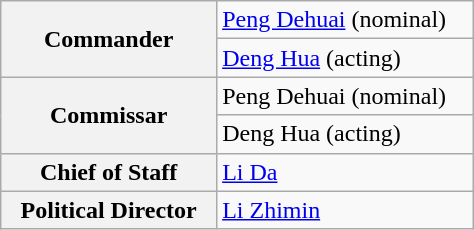<table class="wikitable" style="width: 25%">
<tr>
<th rowspan="2" width=10%; align= center>Commander</th>
<td width=20%><a href='#'>Peng Dehuai</a> (nominal)</td>
</tr>
<tr>
<td><a href='#'>Deng Hua</a> (acting)</td>
</tr>
<tr>
<th rowspan="2" width=10%; align= center>Commissar</th>
<td width=20%>Peng Dehuai (nominal)</td>
</tr>
<tr>
<td>Deng Hua (acting)</td>
</tr>
<tr>
<th width=10%; align= center>Chief of Staff</th>
<td><a href='#'>Li Da</a></td>
</tr>
<tr>
<th width=10%; align= center>Political Director</th>
<td><a href='#'>Li Zhimin</a></td>
</tr>
</table>
